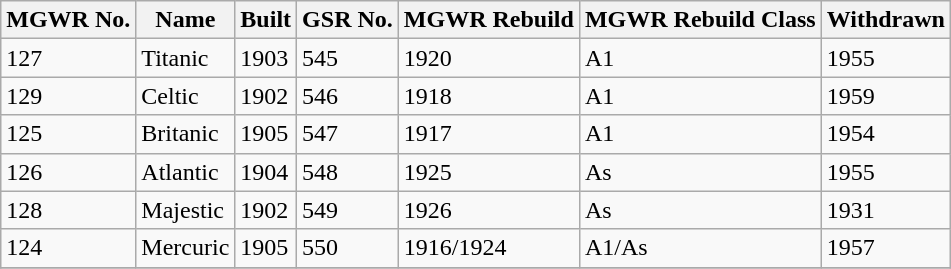<table class="wikitable sortable">
<tr>
<th>MGWR No.</th>
<th>Name</th>
<th>Built</th>
<th>GSR No.</th>
<th>MGWR Rebuild</th>
<th>MGWR Rebuild Class</th>
<th>Withdrawn</th>
</tr>
<tr>
<td>127</td>
<td>Titanic</td>
<td>1903</td>
<td>545</td>
<td>1920</td>
<td>A1</td>
<td>1955</td>
</tr>
<tr>
<td>129</td>
<td>Celtic</td>
<td>1902</td>
<td>546</td>
<td>1918</td>
<td>A1</td>
<td>1959</td>
</tr>
<tr>
<td>125</td>
<td>Britanic</td>
<td>1905</td>
<td>547</td>
<td>1917</td>
<td>A1</td>
<td>1954</td>
</tr>
<tr>
<td>126</td>
<td>Atlantic</td>
<td>1904</td>
<td>548</td>
<td>1925</td>
<td>As</td>
<td>1955</td>
</tr>
<tr>
<td>128</td>
<td>Majestic</td>
<td>1902</td>
<td>549</td>
<td>1926</td>
<td>As</td>
<td>1931</td>
</tr>
<tr>
<td>124</td>
<td>Mercuric</td>
<td>1905</td>
<td>550</td>
<td>1916/1924</td>
<td>A1/As</td>
<td>1957</td>
</tr>
<tr>
</tr>
</table>
